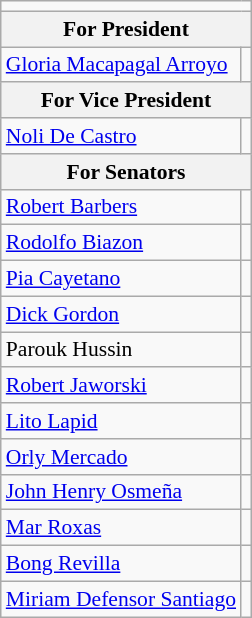<table class=wikitable style="font-size:90%">
<tr>
<td colspan=4 bgcolor=></td>
</tr>
<tr>
<th colspan=5>For President</th>
</tr>
<tr>
<td><a href='#'>Gloria Macapagal Arroyo</a></td>
<td></td>
</tr>
<tr>
<th colspan=5>For Vice President</th>
</tr>
<tr>
<td><a href='#'>Noli De Castro</a></td>
<td></td>
</tr>
<tr>
<th colspan=5>For Senators</th>
</tr>
<tr>
<td><a href='#'>Robert Barbers</a></td>
<td></td>
</tr>
<tr>
<td><a href='#'>Rodolfo Biazon</a></td>
<td></td>
</tr>
<tr>
<td><a href='#'>Pia Cayetano</a></td>
<td></td>
</tr>
<tr>
<td><a href='#'>Dick Gordon</a></td>
<td></td>
</tr>
<tr>
<td>Parouk Hussin</td>
<td></td>
</tr>
<tr>
<td><a href='#'>Robert Jaworski</a></td>
<td></td>
</tr>
<tr>
<td><a href='#'>Lito Lapid</a></td>
<td></td>
</tr>
<tr>
<td><a href='#'>Orly Mercado</a></td>
<td></td>
</tr>
<tr>
<td><a href='#'>John Henry Osmeña</a></td>
<td></td>
</tr>
<tr>
<td><a href='#'>Mar Roxas</a></td>
<td></td>
</tr>
<tr>
<td><a href='#'>Bong Revilla</a></td>
<td></td>
</tr>
<tr>
<td><a href='#'>Miriam Defensor Santiago</a></td>
<td></td>
</tr>
</table>
